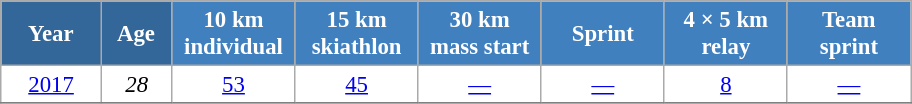<table class="wikitable" style="font-size:95%; text-align:center; border:grey solid 1px; border-collapse:collapse; background:#ffffff;">
<tr>
<th style="background-color:#369; color:white; width:60px;"> Year </th>
<th style="background-color:#369; color:white; width:40px;"> Age </th>
<th style="background-color:#4180be; color:white; width:75px;"> 10 km <br> individual </th>
<th style="background-color:#4180be; color:white; width:75px;"> 15 km <br> skiathlon </th>
<th style="background-color:#4180be; color:white; width:75px;"> 30 km <br> mass start </th>
<th style="background-color:#4180be; color:white; width:75px;"> Sprint </th>
<th style="background-color:#4180be; color:white; width:75px;"> 4 × 5 km <br> relay </th>
<th style="background-color:#4180be; color:white; width:75px;"> Team <br> sprint </th>
</tr>
<tr>
<td><a href='#'>2017</a></td>
<td><em>28</em></td>
<td><a href='#'>53</a></td>
<td><a href='#'>45</a></td>
<td><a href='#'>—</a></td>
<td><a href='#'>—</a></td>
<td><a href='#'>8</a></td>
<td><a href='#'>—</a></td>
</tr>
<tr>
</tr>
</table>
